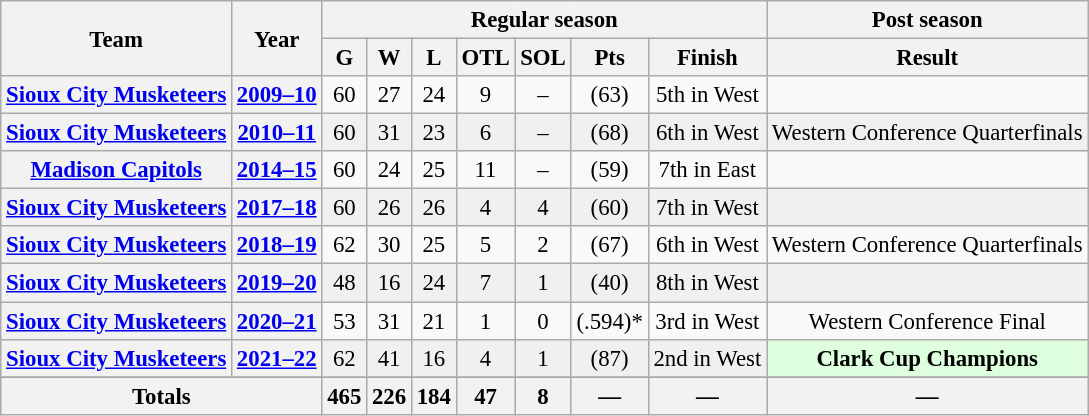<table class="wikitable" style="font-size: 95%; text-align:center;">
<tr>
<th rowspan="2">Team</th>
<th rowspan="2">Year</th>
<th colspan="7">Regular season</th>
<th colspan="1">Post season</th>
</tr>
<tr>
<th>G</th>
<th>W</th>
<th>L</th>
<th>OTL</th>
<th>SOL</th>
<th>Pts</th>
<th>Finish</th>
<th>Result</th>
</tr>
<tr>
<th><a href='#'>Sioux City Musketeers</a></th>
<th><a href='#'>2009–10</a></th>
<td>60</td>
<td>27</td>
<td>24</td>
<td>9</td>
<td>–</td>
<td>(63)</td>
<td>5th in West</td>
<td></td>
</tr>
<tr bgcolor="f0f0f0">
<th><a href='#'>Sioux City Musketeers</a></th>
<th><a href='#'>2010–11</a></th>
<td>60</td>
<td>31</td>
<td>23</td>
<td>6</td>
<td>–</td>
<td>(68)</td>
<td>6th in West</td>
<td>Western Conference Quarterfinals</td>
</tr>
<tr>
<th><a href='#'>Madison Capitols</a></th>
<th><a href='#'>2014–15</a></th>
<td>60</td>
<td>24</td>
<td>25</td>
<td>11</td>
<td>–</td>
<td>(59)</td>
<td>7th in East</td>
<td></td>
</tr>
<tr bgcolor="f0f0f0">
<th><a href='#'>Sioux City Musketeers</a></th>
<th><a href='#'>2017–18</a></th>
<td>60</td>
<td>26</td>
<td>26</td>
<td>4</td>
<td>4</td>
<td>(60)</td>
<td>7th in West</td>
<td></td>
</tr>
<tr>
<th><a href='#'>Sioux City Musketeers</a></th>
<th><a href='#'>2018–19</a></th>
<td>62</td>
<td>30</td>
<td>25</td>
<td>5</td>
<td>2</td>
<td>(67)</td>
<td>6th in West</td>
<td>Western Conference Quarterfinals</td>
</tr>
<tr bgcolor="f0f0f0">
<th><a href='#'>Sioux City Musketeers</a></th>
<th><a href='#'>2019–20</a></th>
<td>48</td>
<td>16</td>
<td>24</td>
<td>7</td>
<td>1</td>
<td>(40)</td>
<td>8th in West</td>
<td></td>
</tr>
<tr>
<th><a href='#'>Sioux City Musketeers</a></th>
<th><a href='#'>2020–21</a></th>
<td>53</td>
<td>31</td>
<td>21</td>
<td>1</td>
<td>0</td>
<td>(.594)*</td>
<td>3rd in West</td>
<td>Western Conference Final</td>
</tr>
<tr bgcolor="f0f0f0">
<th><a href='#'>Sioux City Musketeers</a></th>
<th><a href='#'>2021–22</a></th>
<td>62</td>
<td>41</td>
<td>16</td>
<td>4</td>
<td>1</td>
<td>(87)</td>
<td>2nd in West</td>
<td style="background: #ddffdd;"><strong>Clark Cup Champions</strong></td>
</tr>
<tr>
</tr>
<tr bgcolor="#e0e0e0">
<th colspan="2">Totals</th>
<th>465</th>
<th>226</th>
<th>184</th>
<th>47</th>
<th>8</th>
<th>—</th>
<th>—</th>
<th>—</th>
</tr>
</table>
